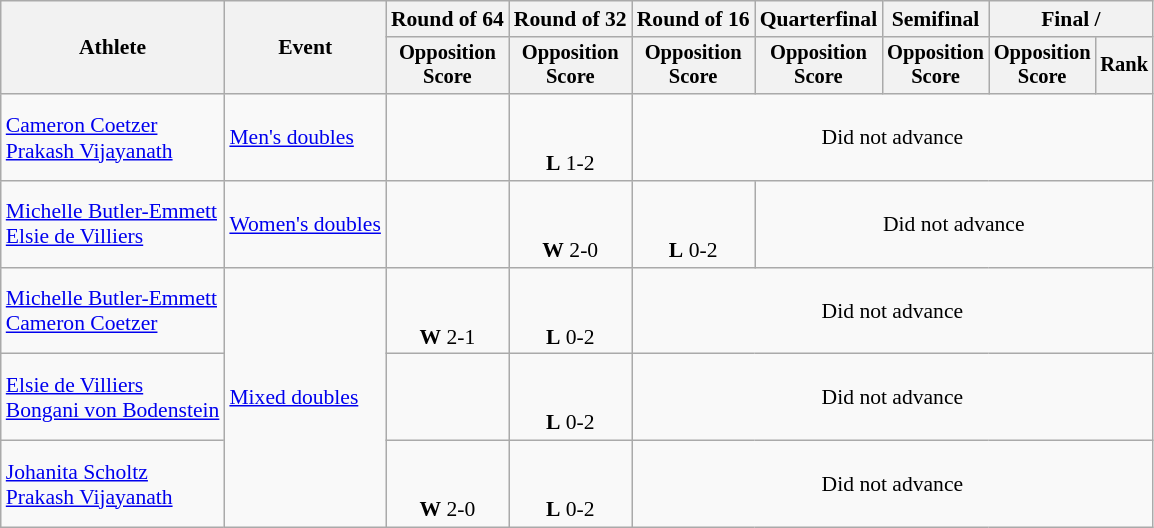<table class=wikitable style="font-size:90%">
<tr>
<th rowspan=2>Athlete</th>
<th rowspan=2>Event</th>
<th>Round of 64</th>
<th>Round of 32</th>
<th>Round of 16</th>
<th>Quarterfinal</th>
<th>Semifinal</th>
<th colspan=2>Final / </th>
</tr>
<tr style="font-size:95%">
<th>Opposition<br>Score</th>
<th>Opposition<br>Score</th>
<th>Opposition<br>Score</th>
<th>Opposition<br>Score</th>
<th>Opposition<br>Score</th>
<th>Opposition<br>Score</th>
<th>Rank</th>
</tr>
<tr align=center>
<td align=left><a href='#'>Cameron Coetzer</a><br><a href='#'>Prakash Vijayanath</a></td>
<td align=left><a href='#'>Men's doubles</a></td>
<td></td>
<td><br><br> <strong>L</strong> 1-2</td>
<td Colspan=5>Did not advance</td>
</tr>
<tr align=center>
<td align=left><a href='#'>Michelle Butler-Emmett</a><br><a href='#'>Elsie de Villiers</a></td>
<td align=left><a href='#'>Women's doubles</a></td>
<td></td>
<td><br><br>  <strong>W</strong> 2-0</td>
<td><br><br> <strong>L</strong> 0-2</td>
<td Colspan=4>Did not advance</td>
</tr>
<tr align=center>
<td align=left><a href='#'>Michelle Butler-Emmett</a><br><a href='#'>Cameron Coetzer</a></td>
<td align=left rowspan=3><a href='#'>Mixed doubles</a></td>
<td><br><br> <strong>W</strong> 2-1</td>
<td><br><br> <strong>L</strong> 0-2</td>
<td Colspan=5>Did not advance</td>
</tr>
<tr align=center>
<td align=left><a href='#'>Elsie de Villiers</a><br><a href='#'>Bongani von Bodenstein</a></td>
<td></td>
<td><br><br> <strong>L</strong> 0-2</td>
<td Colspan=5>Did not advance</td>
</tr>
<tr align=center>
<td align=left><a href='#'>Johanita Scholtz</a><br><a href='#'>Prakash Vijayanath</a></td>
<td><br><br>  <strong>W</strong> 2-0</td>
<td><br><br> <strong>L</strong> 0-2</td>
<td Colspan=5>Did not advance</td>
</tr>
</table>
